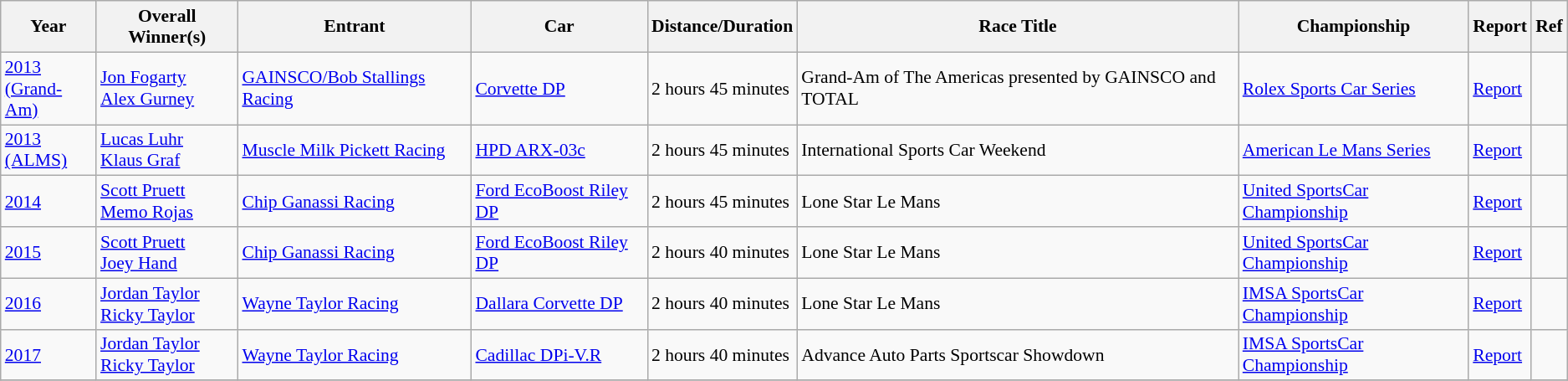<table class="wikitable" style="font-size: 90%;">
<tr>
<th>Year</th>
<th>Overall Winner(s)</th>
<th>Entrant</th>
<th>Car</th>
<th>Distance/Duration</th>
<th>Race Title</th>
<th>Championship</th>
<th>Report</th>
<th>Ref</th>
</tr>
<tr>
<td><a href='#'>2013<br>(Grand-Am)</a></td>
<td> <a href='#'>Jon Fogarty</a><br> <a href='#'>Alex Gurney</a></td>
<td> <a href='#'>GAINSCO/Bob Stallings Racing</a></td>
<td><a href='#'>Corvette DP</a></td>
<td>2 hours 45 minutes</td>
<td>Grand-Am of The Americas presented by GAINSCO and TOTAL</td>
<td><a href='#'>Rolex Sports Car Series</a></td>
<td><a href='#'>Report</a></td>
<td></td>
</tr>
<tr>
<td><a href='#'>2013<br>(ALMS)</a></td>
<td> <a href='#'>Lucas Luhr</a><br> <a href='#'>Klaus Graf</a></td>
<td> <a href='#'>Muscle Milk Pickett Racing</a></td>
<td><a href='#'>HPD ARX-03c</a></td>
<td>2 hours 45 minutes</td>
<td>International Sports Car Weekend</td>
<td><a href='#'>American Le Mans Series</a></td>
<td><a href='#'>Report</a></td>
<td></td>
</tr>
<tr>
<td><a href='#'>2014</a></td>
<td> <a href='#'>Scott Pruett</a><br> <a href='#'>Memo Rojas</a></td>
<td> <a href='#'>Chip Ganassi Racing</a></td>
<td><a href='#'>Ford EcoBoost Riley DP</a></td>
<td>2 hours 45 minutes</td>
<td>Lone Star Le Mans</td>
<td><a href='#'>United SportsCar Championship</a></td>
<td><a href='#'>Report</a></td>
<td></td>
</tr>
<tr>
<td><a href='#'>2015</a></td>
<td> <a href='#'>Scott Pruett</a><br> <a href='#'>Joey Hand</a></td>
<td> <a href='#'>Chip Ganassi Racing</a></td>
<td><a href='#'>Ford EcoBoost Riley DP</a></td>
<td>2 hours 40 minutes</td>
<td>Lone Star Le Mans</td>
<td><a href='#'>United SportsCar Championship</a></td>
<td><a href='#'>Report</a></td>
<td></td>
</tr>
<tr>
<td><a href='#'>2016</a></td>
<td> <a href='#'>Jordan Taylor</a><br> <a href='#'>Ricky Taylor</a></td>
<td> <a href='#'>Wayne Taylor Racing</a></td>
<td><a href='#'>Dallara Corvette DP</a></td>
<td>2 hours 40 minutes</td>
<td>Lone Star Le Mans</td>
<td><a href='#'>IMSA SportsCar Championship</a></td>
<td><a href='#'>Report</a></td>
<td></td>
</tr>
<tr>
<td><a href='#'>2017</a></td>
<td> <a href='#'>Jordan Taylor</a><br> <a href='#'>Ricky Taylor</a></td>
<td> <a href='#'>Wayne Taylor Racing</a></td>
<td><a href='#'>Cadillac DPi-V.R</a></td>
<td>2 hours 40 minutes</td>
<td>Advance Auto Parts Sportscar Showdown</td>
<td><a href='#'>IMSA SportsCar Championship</a></td>
<td><a href='#'>Report</a></td>
<td></td>
</tr>
<tr>
</tr>
</table>
